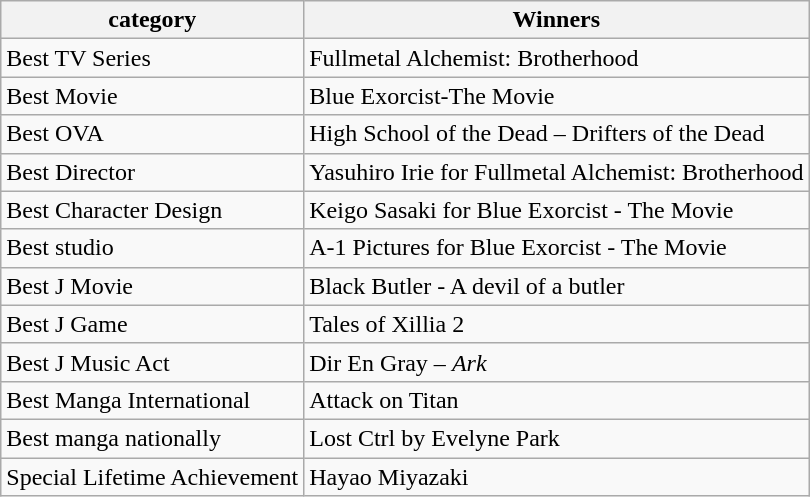<table class="wikitable">
<tr>
<th>category</th>
<th>Winners  </th>
</tr>
<tr>
<td>Best TV Series</td>
<td>Fullmetal Alchemist: Brotherhood</td>
</tr>
<tr>
<td>Best Movie</td>
<td>Blue Exorcist-The Movie</td>
</tr>
<tr>
<td>Best OVA</td>
<td>High School of the Dead – Drifters of the Dead</td>
</tr>
<tr>
<td>Best Director</td>
<td>Yasuhiro Irie for Fullmetal Alchemist: Brotherhood</td>
</tr>
<tr>
<td>Best Character Design</td>
<td>Keigo Sasaki for Blue Exorcist - The Movie</td>
</tr>
<tr>
<td>Best studio</td>
<td>A-1 Pictures for Blue Exorcist - The Movie</td>
</tr>
<tr>
<td>Best J Movie</td>
<td>Black Butler - A devil of a butler</td>
</tr>
<tr>
<td>Best J Game</td>
<td>Tales of Xillia 2</td>
</tr>
<tr>
<td>Best J Music Act</td>
<td>Dir En Gray – <em>Ark</em></td>
</tr>
<tr>
<td>Best Manga International</td>
<td>Attack on Titan</td>
</tr>
<tr>
<td>Best manga nationally</td>
<td>Lost Ctrl by Evelyne Park</td>
</tr>
<tr>
<td>Special Lifetime Achievement</td>
<td>Hayao Miyazaki</td>
</tr>
</table>
